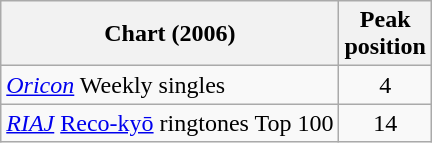<table class="wikitable">
<tr>
<th>Chart (2006)</th>
<th>Peak<br>position</th>
</tr>
<tr>
<td><em><a href='#'>Oricon</a></em> Weekly singles</td>
<td align="center">4</td>
</tr>
<tr>
<td><em><a href='#'>RIAJ</a></em> <a href='#'>Reco-kyō</a> ringtones Top 100</td>
<td align="center">14</td>
</tr>
</table>
